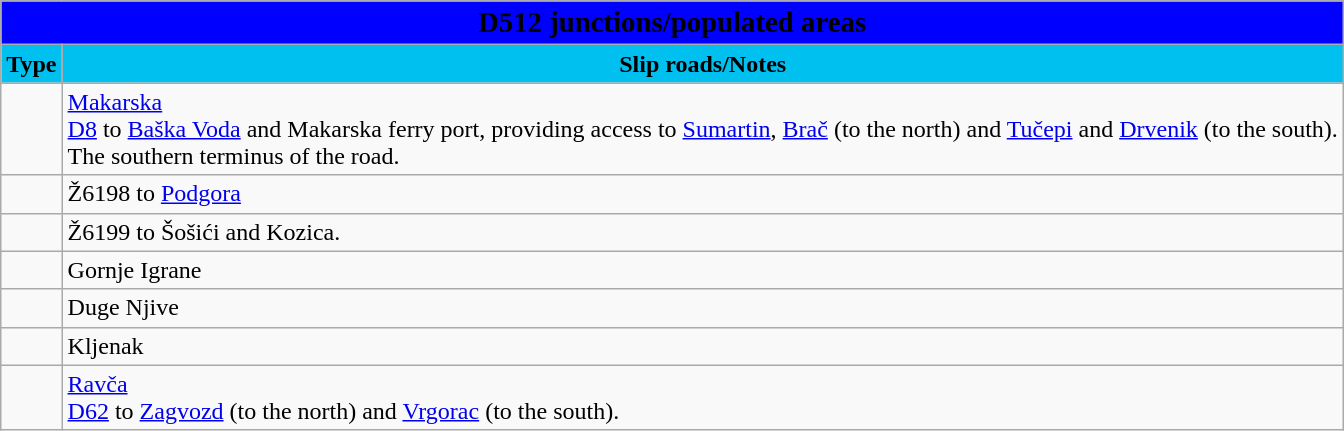<table class="wikitable">
<tr>
<td colspan=2 bgcolor=blue align=center style=margin-top:15><span><big><strong>D512 junctions/populated areas</strong></big></span></td>
</tr>
<tr>
<td align=center bgcolor=00c0f0><strong>Type</strong></td>
<td align=center bgcolor=00c0f0><strong>Slip roads/Notes</strong></td>
</tr>
<tr>
<td></td>
<td><a href='#'>Makarska</a><br> <a href='#'>D8</a> to <a href='#'>Baška Voda</a> and Makarska ferry port, providing access to <a href='#'>Sumartin</a>, <a href='#'>Brač</a> (to the north) and <a href='#'>Tučepi</a> and <a href='#'>Drvenik</a> (to the south).<br>The southern terminus of the road.</td>
</tr>
<tr>
<td></td>
<td>Ž6198 to <a href='#'>Podgora</a></td>
</tr>
<tr>
<td></td>
<td>Ž6199 to Šošići and Kozica.</td>
</tr>
<tr>
<td></td>
<td>Gornje Igrane</td>
</tr>
<tr>
<td></td>
<td>Duge Njive</td>
</tr>
<tr>
<td></td>
<td>Kljenak</td>
</tr>
<tr>
<td></td>
<td><a href='#'>Ravča</a><br> <a href='#'>D62</a> to <a href='#'>Zagvozd</a> (to the north) and <a href='#'>Vrgorac</a> (to the south).</td>
</tr>
</table>
